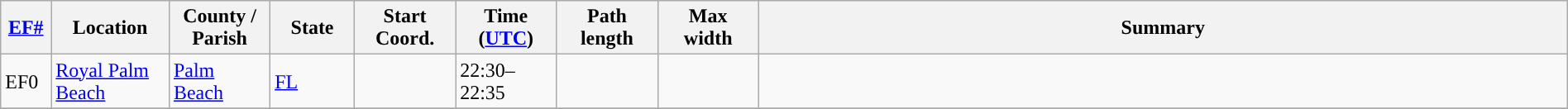<table class="wikitable sortable" style="width:100%;">
<tr>
<th scope="col"  style="width:3%; text-align:center;"><a href='#'>EF#</a></th>
<th scope="col"  style="width:7%; text-align:center;" class="unsortable">Location</th>
<th scope="col"  style="width:6%; text-align:center;" class="unsortable">County / Parish</th>
<th scope="col"  style="width:5%; text-align:center;">State</th>
<th scope="col"  style="width:6%; text-align:center;">Start Coord.</th>
<th scope="col"  style="width:6%; text-align:center;">Time (<a href='#'>UTC</a>)</th>
<th scope="col"  style="width:6%; text-align:center;">Path length</th>
<th scope="col"  style="width:6%; text-align:center;">Max width</th>
<th scope="col" class="unsortable" style="width:48%; text-align:center;">Summary</th>
</tr>
<tr>
<td>EF0</td>
<td><a href='#'>Royal Palm Beach</a></td>
<td><a href='#'>Palm Beach</a></td>
<td><a href='#'>FL</a></td>
<td></td>
<td>22:30–22:35</td>
<td></td>
<td></td>
<td></td>
</tr>
<tr>
</tr>
</table>
